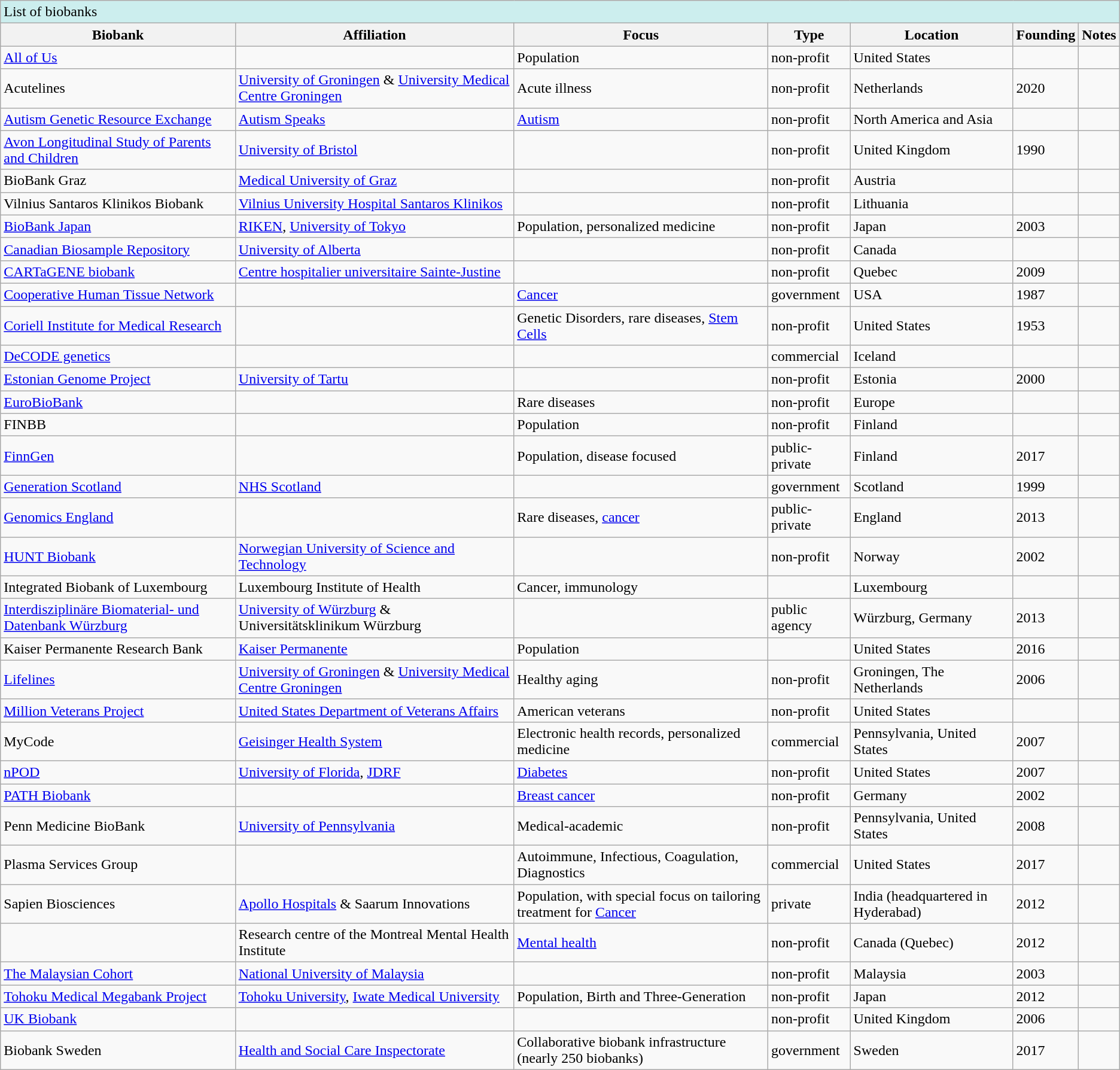<table class="wikitable sortable">
<tr>
<td colspan="7" style="background-color: #CCEEEE;">List of biobanks</td>
</tr>
<tr>
<th>Biobank</th>
<th>Affiliation</th>
<th>Focus</th>
<th>Type</th>
<th>Location</th>
<th>Founding</th>
<th>Notes</th>
</tr>
<tr>
<td><a href='#'>All of Us</a></td>
<td></td>
<td>Population</td>
<td>non-profit</td>
<td>United States</td>
<td></td>
<td></td>
</tr>
<tr>
<td>Acutelines</td>
<td><a href='#'>University of Groningen</a> & <a href='#'>University Medical Centre Groningen</a></td>
<td>Acute illness</td>
<td>non-profit</td>
<td>Netherlands</td>
<td>2020</td>
<td></td>
</tr>
<tr>
<td><a href='#'>Autism Genetic Resource Exchange</a></td>
<td><a href='#'>Autism Speaks</a></td>
<td><a href='#'>Autism</a></td>
<td>non-profit</td>
<td>North America and Asia</td>
<td></td>
<td></td>
</tr>
<tr>
<td><a href='#'>Avon Longitudinal Study of Parents and Children</a></td>
<td><a href='#'>University of Bristol</a></td>
<td></td>
<td>non-profit</td>
<td>United Kingdom</td>
<td>1990</td>
<td></td>
</tr>
<tr>
<td>BioBank Graz</td>
<td><a href='#'>Medical University of Graz</a></td>
<td></td>
<td>non-profit</td>
<td>Austria</td>
<td></td>
<td></td>
</tr>
<tr>
<td>Vilnius Santaros Klinikos Biobank</td>
<td><a href='#'>Vilnius University Hospital Santaros Klinikos</a></td>
<td></td>
<td>non-profit</td>
<td>Lithuania</td>
<td></td>
<td></td>
</tr>
<tr>
<td><a href='#'>BioBank Japan</a></td>
<td><a href='#'>RIKEN</a>, <a href='#'>University of Tokyo</a></td>
<td>Population, personalized medicine</td>
<td>non-profit</td>
<td>Japan</td>
<td>2003</td>
<td></td>
</tr>
<tr>
<td><a href='#'>Canadian Biosample Repository</a></td>
<td><a href='#'>University of Alberta</a></td>
<td></td>
<td>non-profit</td>
<td>Canada</td>
<td></td>
<td></td>
</tr>
<tr>
<td><a href='#'>CARTaGENE biobank</a></td>
<td><a href='#'>Centre hospitalier universitaire Sainte-Justine</a></td>
<td></td>
<td>non-profit</td>
<td>Quebec</td>
<td>2009</td>
<td></td>
</tr>
<tr>
<td><a href='#'>Cooperative Human Tissue Network</a></td>
<td></td>
<td><a href='#'>Cancer</a></td>
<td>government</td>
<td>USA</td>
<td>1987</td>
<td></td>
</tr>
<tr>
<td><a href='#'>Coriell Institute for Medical Research</a></td>
<td></td>
<td>Genetic Disorders, rare diseases, <a href='#'>Stem Cells</a></td>
<td>non-profit</td>
<td>United States</td>
<td>1953</td>
<td></td>
</tr>
<tr>
<td><a href='#'>DeCODE genetics</a></td>
<td></td>
<td></td>
<td>commercial</td>
<td>Iceland</td>
<td></td>
<td></td>
</tr>
<tr>
<td><a href='#'>Estonian Genome Project</a></td>
<td><a href='#'>University of Tartu</a></td>
<td></td>
<td>non-profit</td>
<td>Estonia</td>
<td>2000</td>
<td></td>
</tr>
<tr>
<td><a href='#'>EuroBioBank</a></td>
<td></td>
<td>Rare diseases</td>
<td>non-profit</td>
<td>Europe</td>
<td></td>
<td></td>
</tr>
<tr>
<td>FINBB</td>
<td></td>
<td>Population</td>
<td>non-profit</td>
<td>Finland</td>
<td></td>
<td></td>
</tr>
<tr>
<td><a href='#'>FinnGen</a></td>
<td></td>
<td>Population, disease focused</td>
<td>public-private</td>
<td>Finland</td>
<td>2017</td>
<td></td>
</tr>
<tr>
<td><a href='#'>Generation Scotland</a></td>
<td><a href='#'>NHS Scotland</a></td>
<td></td>
<td>government</td>
<td>Scotland</td>
<td>1999</td>
<td></td>
</tr>
<tr>
<td><a href='#'>Genomics England</a></td>
<td></td>
<td>Rare diseases, <a href='#'>cancer</a></td>
<td>public-private</td>
<td>England</td>
<td>2013</td>
<td></td>
</tr>
<tr>
<td><a href='#'>HUNT Biobank</a></td>
<td><a href='#'>Norwegian University of Science and Technology</a></td>
<td></td>
<td>non-profit</td>
<td>Norway</td>
<td>2002</td>
<td></td>
</tr>
<tr>
<td>Integrated Biobank of Luxembourg</td>
<td>Luxembourg Institute of Health</td>
<td>Cancer, immunology</td>
<td></td>
<td>Luxembourg</td>
<td></td>
<td></td>
</tr>
<tr>
<td><a href='#'>Interdisziplinäre Biomaterial- und Datenbank Würzburg</a></td>
<td><a href='#'>University of Würzburg</a> & Universitätsklinikum Würzburg</td>
<td></td>
<td>public agency</td>
<td>Würzburg, Germany</td>
<td>2013</td>
<td></td>
</tr>
<tr>
<td>Kaiser Permanente Research Bank</td>
<td><a href='#'>Kaiser Permanente</a></td>
<td>Population</td>
<td></td>
<td>United States</td>
<td>2016</td>
<td></td>
</tr>
<tr>
<td><a href='#'>Lifelines</a></td>
<td><a href='#'>University of Groningen</a> & <a href='#'>University Medical Centre Groningen</a></td>
<td>Healthy aging</td>
<td>non-profit</td>
<td>Groningen, The Netherlands</td>
<td>2006</td>
</tr>
<tr>
<td><a href='#'>Million Veterans Project</a></td>
<td><a href='#'>United States Department of Veterans Affairs</a></td>
<td>American veterans</td>
<td>non-profit</td>
<td>United States</td>
<td></td>
<td></td>
</tr>
<tr>
<td>MyCode</td>
<td><a href='#'>Geisinger Health System</a></td>
<td>Electronic health records, personalized medicine</td>
<td>commercial</td>
<td>Pennsylvania, United States</td>
<td>2007</td>
<td></td>
</tr>
<tr>
<td><a href='#'>nPOD</a></td>
<td><a href='#'>University of Florida</a>, <a href='#'>JDRF</a></td>
<td><a href='#'>Diabetes</a></td>
<td>non-profit</td>
<td>United States</td>
<td>2007</td>
<td></td>
</tr>
<tr>
<td><a href='#'>PATH Biobank</a></td>
<td></td>
<td><a href='#'>Breast cancer</a></td>
<td>non-profit</td>
<td>Germany</td>
<td>2002</td>
<td></td>
</tr>
<tr>
<td>Penn Medicine BioBank</td>
<td><a href='#'>University of Pennsylvania</a></td>
<td>Medical-academic</td>
<td>non-profit</td>
<td>Pennsylvania, United States</td>
<td>2008</td>
<td></td>
</tr>
<tr>
<td>Plasma Services Group</td>
<td></td>
<td>Autoimmune, Infectious, Coagulation, Diagnostics</td>
<td>commercial</td>
<td>United States</td>
<td>2017</td>
<td></td>
</tr>
<tr>
<td>Sapien Biosciences</td>
<td><a href='#'>Apollo Hospitals</a> & Saarum Innovations</td>
<td>Population, with special focus on tailoring treatment for <a href='#'>Cancer</a></td>
<td>private</td>
<td>India (headquartered in Hyderabad)</td>
<td>2012</td>
<td></td>
</tr>
<tr>
<td></td>
<td>Research centre of the Montreal Mental Health Institute</td>
<td><a href='#'>Mental health</a></td>
<td>non-profit</td>
<td>Canada (Quebec)</td>
<td>2012</td>
<td></td>
</tr>
<tr>
<td><a href='#'>The Malaysian Cohort</a></td>
<td><a href='#'>National University of Malaysia</a></td>
<td></td>
<td>non-profit</td>
<td>Malaysia</td>
<td>2003</td>
<td></td>
</tr>
<tr>
<td><a href='#'>Tohoku Medical Megabank Project</a></td>
<td><a href='#'>Tohoku University</a>, <a href='#'>Iwate Medical University</a></td>
<td>Population, Birth and Three-Generation</td>
<td>non-profit</td>
<td>Japan</td>
<td>2012</td>
<td></td>
</tr>
<tr>
<td><a href='#'>UK Biobank</a></td>
<td></td>
<td></td>
<td>non-profit</td>
<td>United Kingdom</td>
<td>2006</td>
<td></td>
</tr>
<tr>
<td>Biobank Sweden</td>
<td><a href='#'>Health and Social Care Inspectorate</a></td>
<td>Collaborative biobank infrastructure (nearly 250 biobanks)</td>
<td>government</td>
<td>Sweden</td>
<td>2017</td>
<td></td>
</tr>
</table>
